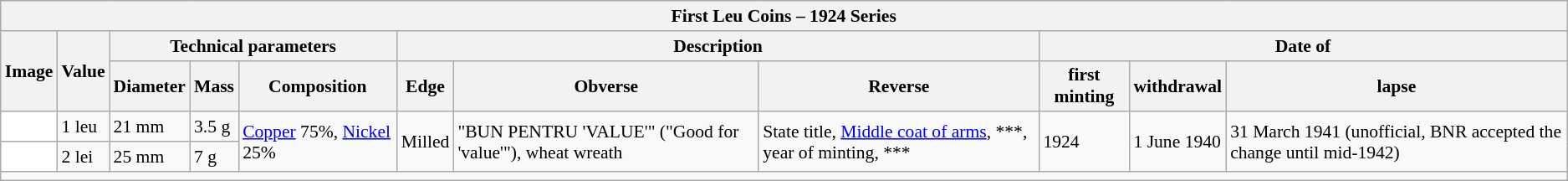<table class="wikitable" style="font-size: 90%">
<tr>
<th colspan="11">First Leu Coins –  1924 Series</th>
</tr>
<tr>
<th rowspan="2">Image</th>
<th rowspan="2">Value</th>
<th colspan="3">Technical parameters</th>
<th colspan="3">Description</th>
<th colspan="3">Date of</th>
</tr>
<tr>
<th>Diameter</th>
<th>Mass</th>
<th>Composition</th>
<th>Edge</th>
<th>Obverse</th>
<th>Reverse</th>
<th>first minting</th>
<th>withdrawal</th>
<th>lapse</th>
</tr>
<tr>
<td align="center" bgcolor="white"></td>
<td>1 leu</td>
<td>21 mm</td>
<td>3.5 g</td>
<td rowspan=2><a href='#'>Copper</a> 75%, <a href='#'>Nickel</a> 25%</td>
<td rowspan=2>Milled</td>
<td rowspan=2>"BUN PENTRU 'VALUE'" ("Good for 'value'"), wheat wreath</td>
<td rowspan=2>State title, <a href='#'>Middle coat of arms</a>, ***, year of minting, ***</td>
<td rowspan=2>1924</td>
<td rowspan=2>1 June 1940</td>
<td rowspan=2>31 March 1941 (unofficial, BNR accepted the change until mid-1942)</td>
</tr>
<tr>
<td align="center" bgcolor="white"></td>
<td>2 lei</td>
<td>25 mm</td>
<td>7 g</td>
</tr>
<tr>
<td colspan="11"></td>
</tr>
</table>
